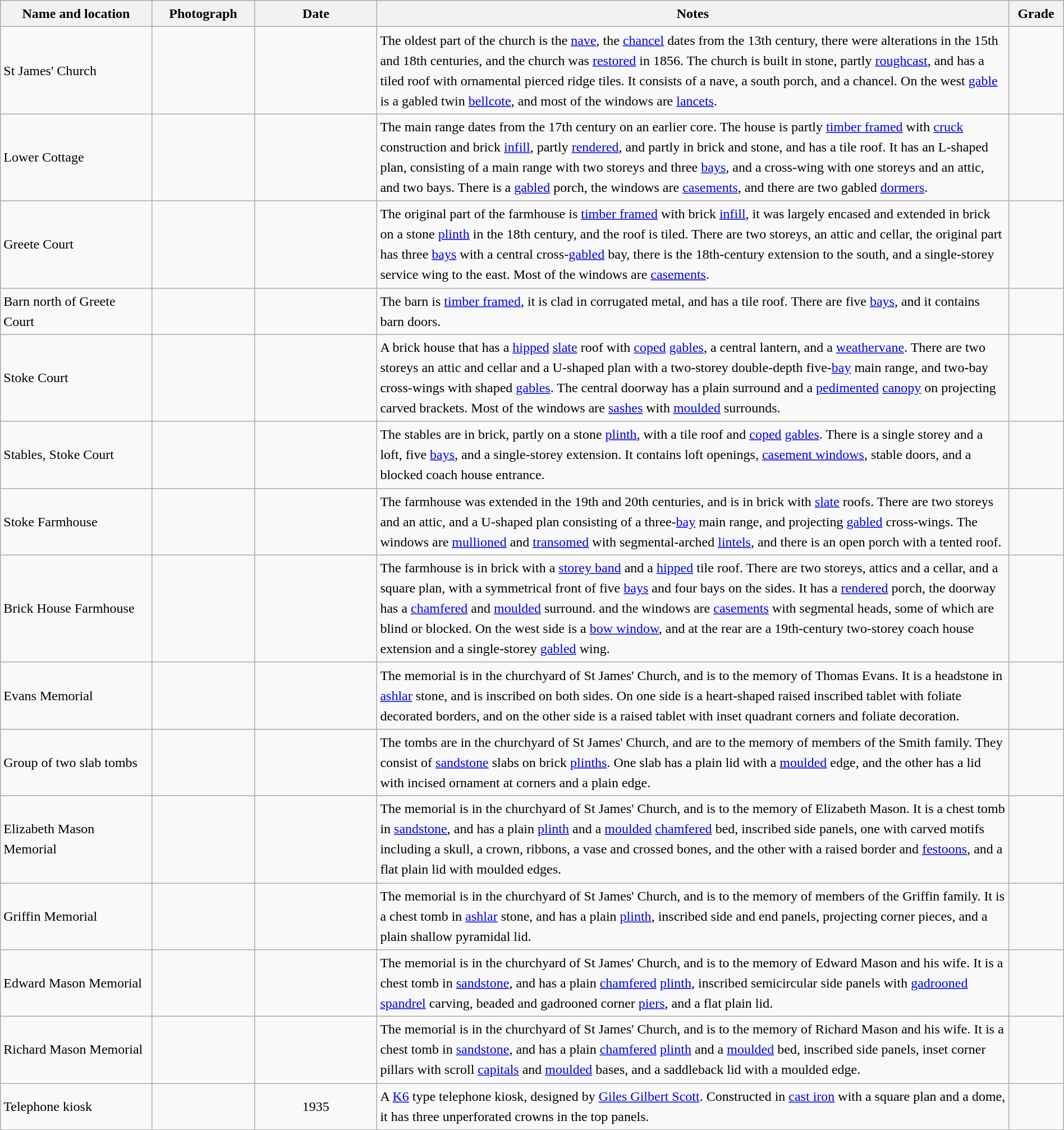<table class="wikitable sortable plainrowheaders" style="width:100%; border:0; text-align:left; line-height:150%;">
<tr>
<th scope="col"  style="width:150px">Name and location</th>
<th scope="col"  style="width:100px" class="unsortable">Photograph</th>
<th scope="col"  style="width:120px">Date</th>
<th scope="col"  style="width:650px" class="unsortable">Notes</th>
<th scope="col"  style="width:50px">Grade</th>
</tr>
<tr>
<td>St James' Church<br><small></small></td>
<td></td>
<td align="center"></td>
<td>The oldest part of the church is the <a href='#'>nave</a>, the <a href='#'>chancel</a> dates from the 13th century, there were alterations in the 15th and 18th centuries, and the church was <a href='#'>restored</a> in 1856.  The church is built in stone, partly <a href='#'>roughcast</a>, and has a tiled roof with ornamental pierced ridge tiles.  It consists of a nave, a south porch, and a chancel.  On the west <a href='#'>gable</a> is a gabled twin <a href='#'>bellcote</a>, and most of the windows are <a href='#'>lancets</a>.</td>
<td align="center" ></td>
</tr>
<tr>
<td>Lower Cottage<br><small></small></td>
<td></td>
<td align="center"></td>
<td>The main range dates from the 17th century on an earlier core.  The house is partly <a href='#'>timber framed</a> with <a href='#'>cruck</a> construction and brick <a href='#'>infill</a>, partly <a href='#'>rendered</a>, and partly in brick and stone, and has a tile roof.  It has an L-shaped plan, consisting of a main range with two storeys and three <a href='#'>bays</a>, and a cross-wing with one storeys and an attic, and two bays.  There is a <a href='#'>gabled</a> porch, the windows are <a href='#'>casements</a>, and there are two gabled <a href='#'>dormers</a>.</td>
<td align="center" ></td>
</tr>
<tr>
<td>Greete Court<br><small></small></td>
<td></td>
<td align="center"></td>
<td>The original part of the farmhouse is <a href='#'>timber framed</a> with brick <a href='#'>infill</a>, it was largely encased and extended in brick on a stone <a href='#'>plinth</a> in the 18th century, and the roof is tiled.  There are two storeys, an attic and cellar, the original part has three <a href='#'>bays</a> with a central cross-<a href='#'>gabled</a> bay, there is the 18th-century extension to the south, and a single-storey service wing to the east.  Most of the windows are <a href='#'>casements</a>.</td>
<td align="center" ></td>
</tr>
<tr>
<td>Barn north of Greete Court<br><small></small></td>
<td></td>
<td align="center"></td>
<td>The barn is <a href='#'>timber framed</a>, it is clad in corrugated metal, and has a tile roof.  There are five <a href='#'>bays</a>, and it contains barn doors.</td>
<td align="center" ></td>
</tr>
<tr>
<td>Stoke Court<br><small></small></td>
<td></td>
<td align="center"></td>
<td>A brick house that has a <a href='#'>hipped</a> <a href='#'>slate</a> roof with <a href='#'>coped</a> <a href='#'>gables</a>, a central lantern, and a <a href='#'>weathervane</a>.  There are two storeys an attic and cellar and a U-shaped plan with a two-storey double-depth five-<a href='#'>bay</a> main range, and two-bay cross-wings with shaped <a href='#'>gables</a>.  The central doorway has a plain surround and a <a href='#'>pedimented</a> <a href='#'>canopy</a> on projecting carved brackets.  Most of the windows are <a href='#'>sashes</a> with <a href='#'>moulded</a> surrounds.</td>
<td align="center" ></td>
</tr>
<tr>
<td>Stables, Stoke Court<br><small></small></td>
<td></td>
<td align="center"></td>
<td>The stables are in brick, partly on a stone <a href='#'>plinth</a>, with a tile roof and <a href='#'>coped</a> <a href='#'>gables</a>.  There is a single storey and a loft, five <a href='#'>bays</a>, and a single-storey extension.  It contains loft openings, <a href='#'>casement windows</a>, stable doors, and a blocked coach house entrance.</td>
<td align="center" ></td>
</tr>
<tr>
<td>Stoke Farmhouse<br><small></small></td>
<td></td>
<td align="center"></td>
<td>The farmhouse was extended in the 19th and 20th centuries, and is in brick with <a href='#'>slate</a> roofs.  There are two storeys and an attic, and a U-shaped plan consisting of a three-<a href='#'>bay</a> main range, and projecting <a href='#'>gabled</a> cross-wings.  The windows are <a href='#'>mullioned</a> and <a href='#'>transomed</a> with segmental-arched <a href='#'>lintels</a>, and there is an open porch with a tented roof.</td>
<td align="center" ></td>
</tr>
<tr>
<td>Brick House Farmhouse<br><small></small></td>
<td></td>
<td align="center"></td>
<td>The farmhouse is in brick with a <a href='#'>storey band</a> and a <a href='#'>hipped</a> tile roof.  There are two storeys, attics and a cellar, and a square plan, with a symmetrical front of five <a href='#'>bays</a> and four bays on the sides.  It has a <a href='#'>rendered</a> porch, the doorway has a <a href='#'>chamfered</a> and <a href='#'>moulded</a> surround. and the windows are <a href='#'>casements</a> with segmental heads, some of which are blind or blocked.  On the west side is a <a href='#'>bow window</a>, and at the rear are a 19th-century two-storey coach house extension and a single-storey <a href='#'>gabled</a> wing.</td>
<td align="center" ></td>
</tr>
<tr>
<td>Evans Memorial<br><small></small></td>
<td></td>
<td align="center"></td>
<td>The memorial is in the churchyard of St James' Church, and is to the memory of Thomas Evans.  It is a headstone in <a href='#'>ashlar</a> stone, and is inscribed on both sides.  On one side is a heart-shaped raised inscribed tablet with foliate decorated borders, and on the other side is a raised tablet with inset quadrant corners and foliate decoration.</td>
<td align="center" ></td>
</tr>
<tr>
<td>Group of two slab tombs<br><small></small></td>
<td></td>
<td align="center"></td>
<td>The tombs are in the churchyard of St James' Church, and are to the memory of members of the Smith family.  They consist of <a href='#'>sandstone</a> slabs on brick <a href='#'>plinths</a>.  One slab has a plain lid with a <a href='#'>moulded</a> edge, and the other has a lid with incised ornament at corners and a plain edge.</td>
<td align="center" ></td>
</tr>
<tr>
<td>Elizabeth Mason Memorial<br><small></small></td>
<td></td>
<td align="center"></td>
<td>The memorial is in the churchyard of St James' Church, and is to the memory of Elizabeth Mason.  It is a chest tomb in <a href='#'>sandstone</a>, and has a plain <a href='#'>plinth</a> and a <a href='#'>moulded</a> <a href='#'>chamfered</a> bed, inscribed side panels, one with carved motifs including a skull, a crown, ribbons, a vase and crossed bones, and the other with a raised border and <a href='#'>festoons</a>, and a flat plain lid with moulded edges.</td>
<td align="center" ></td>
</tr>
<tr>
<td>Griffin Memorial<br><small></small></td>
<td></td>
<td align="center"></td>
<td>The memorial is in the churchyard of St James' Church, and is to the memory of members of the Griffin family.  It is a chest tomb in <a href='#'>ashlar</a> stone, and has a plain <a href='#'>plinth</a>, inscribed side and end panels, projecting corner pieces, and a plain shallow pyramidal lid.</td>
<td align="center" ></td>
</tr>
<tr>
<td>Edward Mason Memorial<br><small></small></td>
<td></td>
<td align="center"></td>
<td>The memorial is in the churchyard of St James' Church, and is to the memory of Edward Mason and his wife.  It is a chest tomb in <a href='#'>sandstone</a>, and has a plain <a href='#'>chamfered</a> <a href='#'>plinth</a>, inscribed semicircular side panels with <a href='#'>gadrooned</a> <a href='#'>spandrel</a> carving, beaded and gadrooned corner <a href='#'>piers</a>, and a flat plain lid.</td>
<td align="center" ></td>
</tr>
<tr>
<td>Richard Mason Memorial<br><small></small></td>
<td></td>
<td align="center"></td>
<td>The memorial is in the churchyard of St James' Church, and is to the memory of Richard Mason and his wife.  It is a chest tomb in <a href='#'>sandstone</a>, and has a plain <a href='#'>chamfered</a> <a href='#'>plinth</a> and a <a href='#'>moulded</a> bed, inscribed side panels, inset corner pillars with scroll <a href='#'>capitals</a> and <a href='#'>moulded</a> bases, and a saddleback lid with a moulded edge.</td>
<td align="center" ></td>
</tr>
<tr>
<td>Telephone kiosk<br><small></small></td>
<td></td>
<td align="center">1935</td>
<td>A <a href='#'>K6</a> type telephone kiosk, designed by <a href='#'>Giles Gilbert Scott</a>.  Constructed in <a href='#'>cast iron</a> with a square plan and a dome, it has three unperforated crowns in the top panels.</td>
<td align="center" ></td>
</tr>
<tr>
</tr>
</table>
